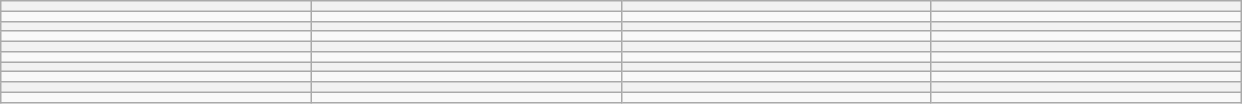<table class="wikitable" style="font-size:90%">
<tr>
<th width=200></th>
<th width=200></th>
<th width=200></th>
<th width=200></th>
</tr>
<tr>
<td valign=top></td>
<td valign=top></td>
<td valign=top></td>
<td valign=top></td>
</tr>
<tr>
<th width=200></th>
<th width=200></th>
<th width=200></th>
<th width=200></th>
</tr>
<tr>
<td valign=top></td>
<td valign=top></td>
<td valign=top></td>
<td valign=top></td>
</tr>
<tr>
<th width=200></th>
<th width=200></th>
<th width=200></th>
<th width=200></th>
</tr>
<tr>
<td valign=top></td>
<td valign=top></td>
<td valign=top></td>
<td valign=top></td>
</tr>
<tr>
<th width=200></th>
<th width=200></th>
<th width=200></th>
<th width=200></th>
</tr>
<tr>
<td valign=top></td>
<td valign=top></td>
<td valign=top></td>
<td valign=top></td>
</tr>
<tr>
<th width=200></th>
<th width=200></th>
<th width=200></th>
<th></th>
</tr>
<tr>
<td valign=top></td>
<td valign=top></td>
<td valign=top></td>
<td valign=top></td>
</tr>
</table>
